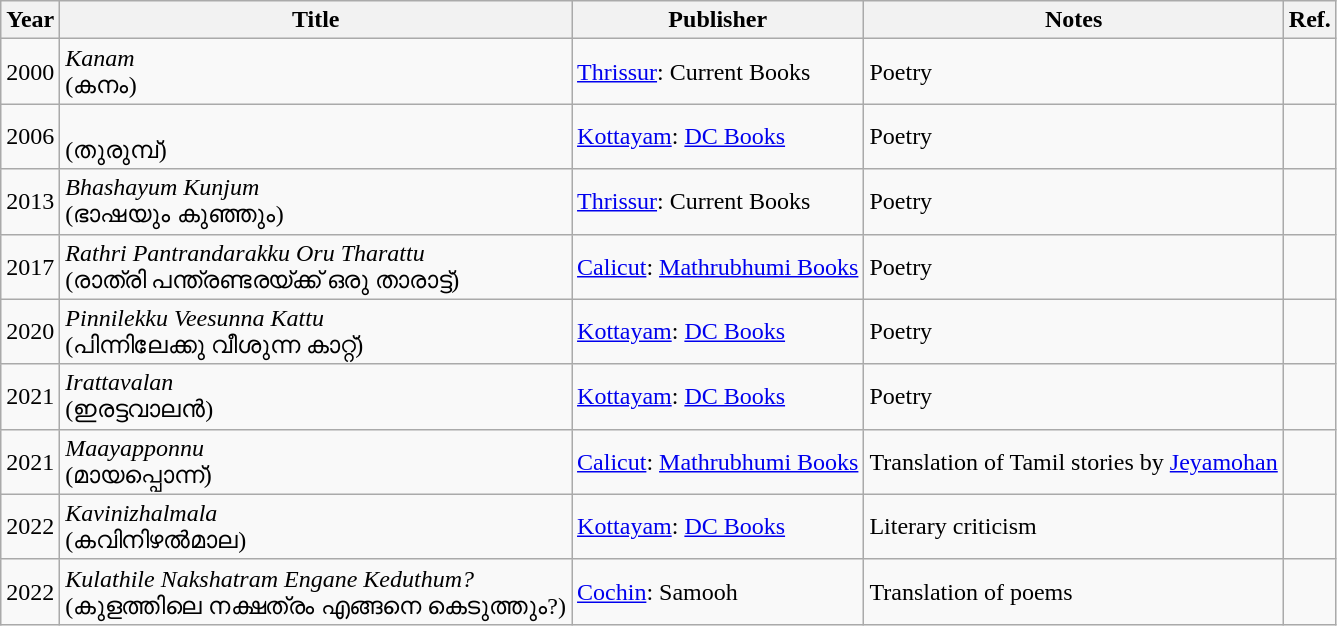<table class="wikitable">
<tr>
<th>Year</th>
<th>Title</th>
<th>Publisher</th>
<th>Notes</th>
<th>Ref.</th>
</tr>
<tr>
<td>2000</td>
<td><em>Kanam</em><br>(കനം)</td>
<td><a href='#'>Thrissur</a>: Current Books</td>
<td>Poetry</td>
<td></td>
</tr>
<tr>
<td>2006</td>
<td><em></em><br>(തുരുമ്പ്)</td>
<td><a href='#'>Kottayam</a>: <a href='#'>DC Books</a></td>
<td>Poetry</td>
<td></td>
</tr>
<tr>
<td>2013</td>
<td><em>Bhashayum Kunjum</em><br>(ഭാഷയും കുഞ്ഞും)</td>
<td><a href='#'>Thrissur</a>: Current Books</td>
<td>Poetry</td>
<td></td>
</tr>
<tr>
<td>2017</td>
<td><em>Rathri Pantrandarakku Oru Tharattu</em><br>(രാത്രി പന്ത്രണ്ടരയ്ക്ക് ഒരു താരാട്ട്)</td>
<td><a href='#'>Calicut</a>: <a href='#'>Mathrubhumi Books</a></td>
<td>Poetry</td>
<td></td>
</tr>
<tr>
<td>2020</td>
<td><em>Pinnilekku Veesunna Kattu</em><br>(പിന്നിലേക്കു വീശുന്ന കാറ്റ്)</td>
<td><a href='#'>Kottayam</a>: <a href='#'>DC Books</a></td>
<td>Poetry</td>
<td></td>
</tr>
<tr>
<td>2021</td>
<td><em>Irattavalan</em><br>(ഇരട്ടവാലൻ)</td>
<td><a href='#'>Kottayam</a>: <a href='#'>DC Books</a></td>
<td>Poetry</td>
<td></td>
</tr>
<tr>
<td>2021</td>
<td><em>Maayapponnu</em><br>(മായപ്പൊന്ന്)</td>
<td><a href='#'>Calicut</a>: <a href='#'>Mathrubhumi Books</a></td>
<td>Translation of Tamil stories by <a href='#'>Jeyamohan</a></td>
<td></td>
</tr>
<tr>
<td>2022</td>
<td><em>Kavinizhalmala</em><br>(കവിനിഴൽമാല)</td>
<td><a href='#'>Kottayam</a>: <a href='#'>DC Books</a></td>
<td>Literary criticism</td>
<td></td>
</tr>
<tr>
<td>2022</td>
<td><em>Kulathile Nakshatram Engane Keduthum?</em><br>(കുളത്തിലെ നക്ഷത്രം എങ്ങനെ കെടുത്തും?)</td>
<td><a href='#'>Cochin</a>: Samooh</td>
<td>Translation of poems</td>
<td></td>
</tr>
</table>
